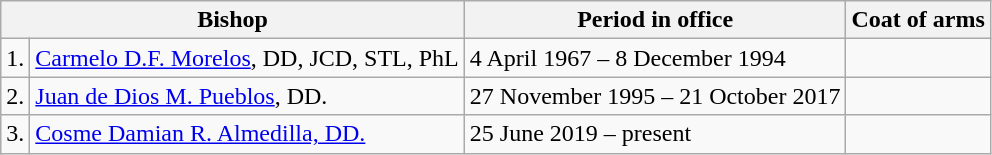<table class="wikitable">
<tr>
<th colspan=2>Bishop</th>
<th>Period in office</th>
<th>Coat of arms</th>
</tr>
<tr>
<td>1.</td>
<td><a href='#'>Carmelo D.F. Morelos</a>, DD, JCD, STL, PhL</td>
<td>4 April 1967 – 8 December 1994</td>
<td></td>
</tr>
<tr>
<td>2.</td>
<td><a href='#'>Juan de Dios M. Pueblos</a>, DD.</td>
<td>27 November 1995 – 21 October 2017</td>
<td></td>
</tr>
<tr>
<td>3.</td>
<td><a href='#'>Cosme Damian R. Almedilla, DD.</a></td>
<td>25 June 2019 – present</td>
<td></td>
</tr>
</table>
